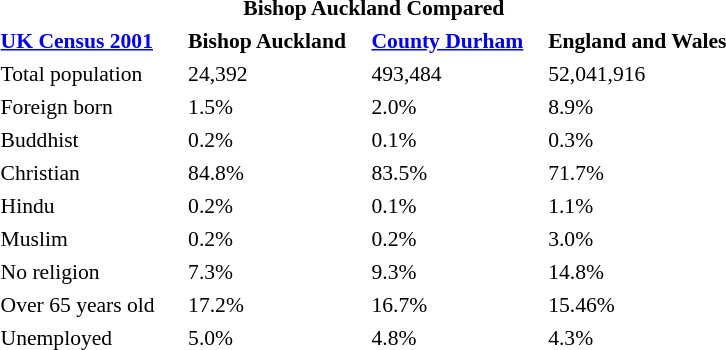<table id="toc" style="float: right; margin-left: 2em; width: 40%; font-size: 90%;" cellspacing="3">
<tr>
<th colspan="4"><strong>Bishop Auckland Compared</strong></th>
</tr>
<tr>
<td style="width:120px;"><strong><a href='#'>UK Census 2001</a></strong></td>
<td><strong>Bishop Auckland</strong></td>
<td><strong><a href='#'>County Durham</a></strong></td>
<td><strong>England and Wales</strong></td>
</tr>
<tr>
<td>Total population</td>
<td>24,392</td>
<td>493,484</td>
<td>52,041,916</td>
</tr>
<tr>
<td>Foreign born</td>
<td>1.5%</td>
<td>2.0%</td>
<td>8.9%</td>
</tr>
<tr>
<td>Buddhist</td>
<td>0.2%</td>
<td>0.1%</td>
<td>0.3%</td>
</tr>
<tr>
<td>Christian</td>
<td>84.8%</td>
<td>83.5%</td>
<td>71.7%</td>
</tr>
<tr>
<td>Hindu</td>
<td>0.2%</td>
<td>0.1%</td>
<td>1.1%</td>
</tr>
<tr>
<td>Muslim</td>
<td>0.2%</td>
<td>0.2%</td>
<td>3.0%</td>
</tr>
<tr>
<td>No religion</td>
<td>7.3%</td>
<td>9.3%</td>
<td>14.8%</td>
</tr>
<tr>
<td>Over 65 years old</td>
<td>17.2%</td>
<td>16.7%</td>
<td>15.46%</td>
</tr>
<tr>
<td>Unemployed</td>
<td>5.0%</td>
<td>4.8%</td>
<td>4.3%</td>
</tr>
</table>
